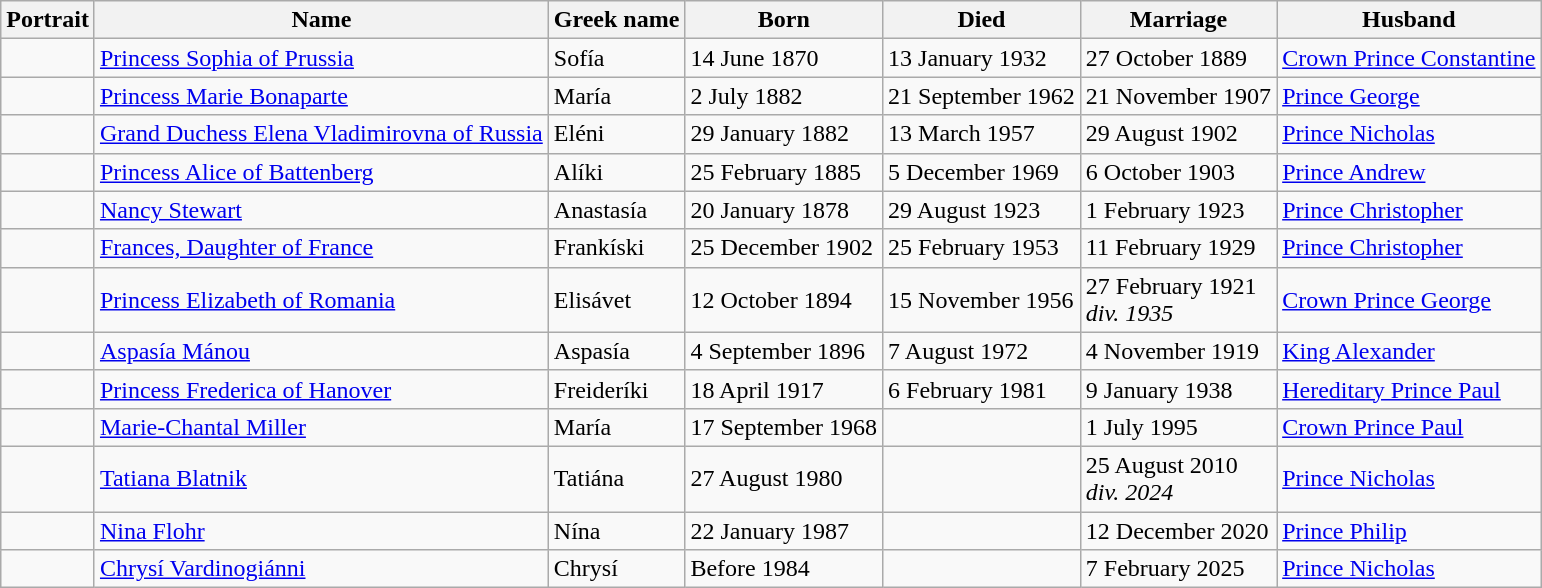<table class="wikitable">
<tr>
<th><strong>Portrait</strong></th>
<th><strong>Name</strong></th>
<th><strong>Greek name</strong></th>
<th><strong>Born</strong></th>
<th><strong>Died</strong></th>
<th><strong>Marriage</strong></th>
<th><strong>Husband</strong></th>
</tr>
<tr>
<td></td>
<td><a href='#'>Princess Sophia of Prussia</a></td>
<td>Sofía</td>
<td>14 June 1870</td>
<td>13 January 1932</td>
<td>27 October 1889</td>
<td><a href='#'>Crown Prince Constantine</a></td>
</tr>
<tr>
<td></td>
<td><a href='#'>Princess Marie Bonaparte</a></td>
<td>María</td>
<td>2 July 1882</td>
<td>21 September 1962</td>
<td>21 November 1907</td>
<td><a href='#'>Prince George</a></td>
</tr>
<tr>
<td></td>
<td><a href='#'>Grand Duchess Elena Vladimirovna of Russia</a></td>
<td>Eléni</td>
<td>29 January 1882</td>
<td>13 March 1957</td>
<td>29 August 1902</td>
<td><a href='#'>Prince Nicholas</a></td>
</tr>
<tr>
<td></td>
<td><a href='#'>Princess Alice of Battenberg</a></td>
<td>Alíki</td>
<td>25 February 1885</td>
<td>5 December 1969</td>
<td>6 October 1903</td>
<td><a href='#'>Prince Andrew</a></td>
</tr>
<tr>
<td></td>
<td><a href='#'>Nancy Stewart</a></td>
<td>Anastasía</td>
<td>20 January 1878</td>
<td>29 August 1923</td>
<td>1 February 1923</td>
<td><a href='#'>Prince Christopher</a></td>
</tr>
<tr>
<td></td>
<td><a href='#'>Frances, Daughter of France</a></td>
<td>Frankíski</td>
<td>25 December 1902</td>
<td>25 February 1953</td>
<td>11 February 1929</td>
<td><a href='#'>Prince Christopher</a></td>
</tr>
<tr>
<td></td>
<td><a href='#'>Princess Elizabeth of Romania</a></td>
<td>Elisávet</td>
<td>12 October 1894</td>
<td>15 November 1956</td>
<td>27 February 1921<br><em>div. 1935</em></td>
<td><a href='#'>Crown Prince George</a></td>
</tr>
<tr>
<td></td>
<td><a href='#'>Aspasía Mánou</a></td>
<td>Aspasía</td>
<td>4 September 1896</td>
<td>7 August 1972</td>
<td>4 November 1919</td>
<td><a href='#'>King Alexander</a></td>
</tr>
<tr>
<td></td>
<td><a href='#'>Princess Frederica of Hanover</a></td>
<td>Freideríki</td>
<td>18 April 1917</td>
<td>6 February 1981</td>
<td>9 January 1938</td>
<td><a href='#'>Hereditary Prince Paul</a></td>
</tr>
<tr>
<td></td>
<td><a href='#'>Marie-Chantal Miller</a></td>
<td>María</td>
<td>17 September 1968</td>
<td></td>
<td>1 July 1995</td>
<td><a href='#'>Crown Prince Paul</a></td>
</tr>
<tr>
<td></td>
<td><a href='#'>Tatiana Blatnik</a></td>
<td>Tatiána</td>
<td>27 August 1980</td>
<td></td>
<td>25 August 2010<br><em>div. 2024</em></td>
<td><a href='#'>Prince Nicholas</a></td>
</tr>
<tr>
<td></td>
<td><a href='#'>Nina Flohr</a></td>
<td>Nína</td>
<td>22 January 1987</td>
<td></td>
<td>12 December 2020</td>
<td><a href='#'>Prince Philip</a></td>
</tr>
<tr>
<td></td>
<td><a href='#'>Chrysí Vardinogiánni</a></td>
<td>Chrysí</td>
<td>Before 1984</td>
<td></td>
<td>7 February 2025</td>
<td><a href='#'>Prince Nicholas</a></td>
</tr>
</table>
